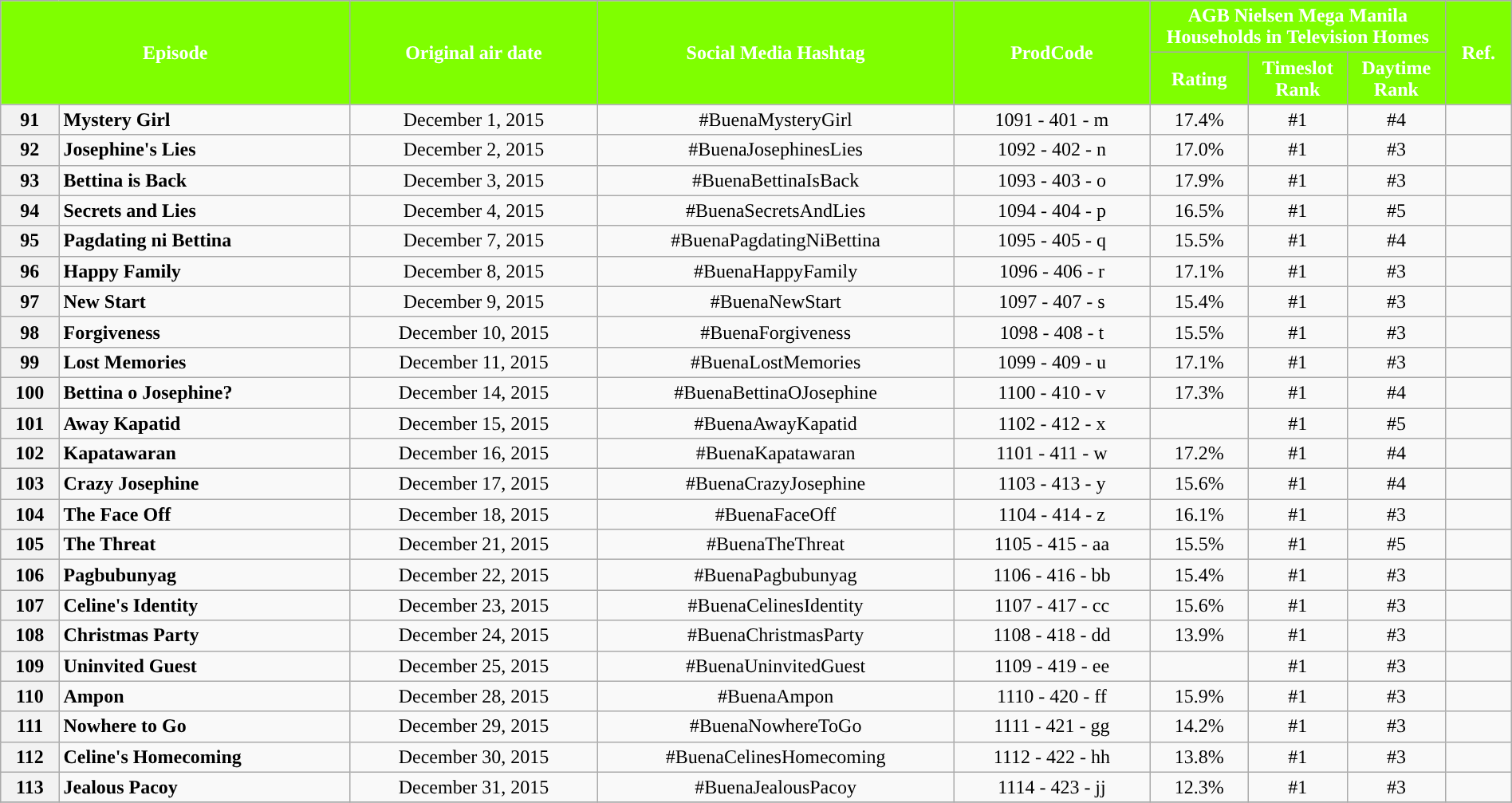<table class="wikitable" style="text-align:center; font-size:100%; line-height:18px;"  width="100%">
<tr>
<th colspan="2" rowspan="2" style="background-color:#7FFF00; color:#ffffff;">Episode</th>
<th style="background:#7FFF00; color:white" rowspan="2">Original air date</th>
<th style="background:#7FFF00; color:white" rowspan="2">Social Media Hashtag</th>
<th style="background-color:#7FFF00; color:#ffffff;" rowspan="2">ProdCode</th>
<th style="background-color:#7FFF00; color:#ffffff;" colspan="3">AGB Nielsen Mega Manila Households in Television Homes</th>
<th rowspan="2" style="background:#7FFF00; color:white">Ref.</th>
</tr>
<tr style="text-align: center style=">
<th style="background-color:#7FFF00; width:75px; color:#ffffff;">Rating</th>
<th style="background-color:#7FFF00; width:75px; color:#ffffff;">Timeslot Rank</th>
<th style="background-color:#7FFF00; width:75px; color:#ffffff;">Daytime Rank</th>
</tr>
<tr>
<th>91</th>
<td style="text-align: left;"><strong>Mystery Girl</strong></td>
<td>December 1, 2015</td>
<td>#BuenaMysteryGirl</td>
<td>1091 - 401 - m</td>
<td>17.4%</td>
<td>#1</td>
<td>#4</td>
<td></td>
</tr>
<tr>
<th>92</th>
<td style="text-align: left;"><strong>Josephine's Lies</strong></td>
<td>December 2, 2015</td>
<td>#BuenaJosephinesLies</td>
<td>1092 - 402 - n</td>
<td>17.0%</td>
<td>#1</td>
<td>#3</td>
<td></td>
</tr>
<tr>
<th>93</th>
<td style="text-align: left;"><strong>Bettina is Back</strong></td>
<td>December 3, 2015</td>
<td>#BuenaBettinaIsBack</td>
<td>1093 - 403 - o</td>
<td>17.9%</td>
<td>#1</td>
<td>#3</td>
<td></td>
</tr>
<tr>
<th>94</th>
<td style="text-align: left;"><strong>Secrets and Lies</strong></td>
<td>December 4, 2015</td>
<td>#BuenaSecretsAndLies</td>
<td>1094 - 404 - p</td>
<td>16.5%</td>
<td>#1</td>
<td>#5</td>
<td></td>
</tr>
<tr>
<th>95</th>
<td style="text-align: left;"><strong>Pagdating ni Bettina</strong></td>
<td>December 7, 2015</td>
<td>#BuenaPagdatingNiBettina</td>
<td>1095 - 405 - q</td>
<td>15.5%</td>
<td>#1</td>
<td>#4</td>
<td></td>
</tr>
<tr>
<th>96</th>
<td style="text-align: left;"><strong>Happy Family</strong></td>
<td>December 8, 2015</td>
<td>#BuenaHappyFamily</td>
<td>1096 - 406 - r</td>
<td>17.1%</td>
<td>#1</td>
<td>#3</td>
<td></td>
</tr>
<tr>
<th>97</th>
<td style="text-align: left;"><strong>New Start</strong></td>
<td>December 9, 2015</td>
<td>#BuenaNewStart</td>
<td>1097 - 407 - s</td>
<td>15.4%</td>
<td>#1</td>
<td>#3</td>
<td></td>
</tr>
<tr>
<th>98</th>
<td style="text-align: left;"><strong>Forgiveness</strong></td>
<td>December 10, 2015</td>
<td>#BuenaForgiveness</td>
<td>1098 - 408 - t</td>
<td>15.5%</td>
<td>#1</td>
<td>#3</td>
<td></td>
</tr>
<tr>
<th>99</th>
<td style="text-align: left;"><strong>Lost Memories</strong></td>
<td>December 11, 2015</td>
<td>#BuenaLostMemories</td>
<td>1099 - 409 - u</td>
<td>17.1%</td>
<td>#1</td>
<td>#3</td>
<td></td>
</tr>
<tr>
<th>100</th>
<td style="text-align: left;"><strong>Bettina o Josephine?</strong></td>
<td>December 14, 2015</td>
<td>#BuenaBettinaOJosephine</td>
<td>1100 - 410 - v</td>
<td>17.3%</td>
<td>#1</td>
<td>#4</td>
<td></td>
</tr>
<tr>
<th>101</th>
<td style="text-align: left;"><strong>Away Kapatid</strong></td>
<td>December 15, 2015</td>
<td>#BuenaAwayKapatid</td>
<td>1102 - 412 - x</td>
<td></td>
<td>#1</td>
<td>#5</td>
<td></td>
</tr>
<tr>
<th>102</th>
<td style="text-align: left;"><strong>Kapatawaran</strong></td>
<td>December 16, 2015</td>
<td>#BuenaKapatawaran</td>
<td>1101 - 411 - w</td>
<td>17.2%</td>
<td>#1</td>
<td>#4</td>
<td></td>
</tr>
<tr>
<th>103</th>
<td style="text-align: left;"><strong>Crazy Josephine</strong></td>
<td>December 17, 2015</td>
<td>#BuenaCrazyJosephine</td>
<td>1103 - 413 - y</td>
<td>15.6%</td>
<td>#1</td>
<td>#4</td>
<td></td>
</tr>
<tr>
<th>104</th>
<td style="text-align: left;"><strong>The Face Off</strong></td>
<td>December 18, 2015</td>
<td>#BuenaFaceOff</td>
<td>1104 - 414 - z</td>
<td>16.1%</td>
<td>#1</td>
<td>#3</td>
<td></td>
</tr>
<tr>
<th>105</th>
<td style="text-align: left;"><strong>The Threat</strong></td>
<td>December 21, 2015</td>
<td>#BuenaTheThreat</td>
<td>1105 - 415 - aa</td>
<td>15.5%</td>
<td>#1</td>
<td>#5</td>
<td></td>
</tr>
<tr>
<th>106</th>
<td style="text-align: left;"><strong>Pagbubunyag</strong></td>
<td>December 22, 2015</td>
<td>#BuenaPagbubunyag</td>
<td>1106 - 416 - bb</td>
<td>15.4%</td>
<td>#1</td>
<td>#3</td>
<td></td>
</tr>
<tr>
<th>107</th>
<td style="text-align: left;"><strong>Celine's Identity</strong></td>
<td>December 23, 2015</td>
<td>#BuenaCelinesIdentity</td>
<td>1107 - 417 - cc</td>
<td>15.6%</td>
<td>#1</td>
<td>#3</td>
<td></td>
</tr>
<tr>
<th>108</th>
<td style="text-align: left;"><strong>Christmas Party</strong></td>
<td>December 24, 2015</td>
<td>#BuenaChristmasParty</td>
<td>1108 - 418 - dd</td>
<td>13.9%</td>
<td>#1</td>
<td>#3</td>
<td></td>
</tr>
<tr>
<th>109</th>
<td style="text-align: left;"><strong>Uninvited Guest</strong></td>
<td>December 25, 2015</td>
<td>#BuenaUninvitedGuest</td>
<td>1109 - 419 - ee</td>
<td></td>
<td>#1</td>
<td>#3</td>
<td></td>
</tr>
<tr>
<th>110</th>
<td style="text-align: left;"><strong>Ampon</strong></td>
<td>December 28, 2015</td>
<td>#BuenaAmpon</td>
<td>1110 - 420 - ff</td>
<td>15.9%</td>
<td>#1</td>
<td>#3</td>
<td></td>
</tr>
<tr>
<th>111</th>
<td style="text-align: left;"><strong>Nowhere to Go</strong></td>
<td>December 29, 2015</td>
<td>#BuenaNowhereToGo</td>
<td>1111 - 421 - gg</td>
<td>14.2%</td>
<td>#1</td>
<td>#3</td>
<td></td>
</tr>
<tr>
<th>112</th>
<td style="text-align: left;"><strong>Celine's Homecoming</strong></td>
<td>December 30, 2015</td>
<td>#BuenaCelinesHomecoming</td>
<td>1112 - 422 - hh</td>
<td>13.8%</td>
<td>#1</td>
<td>#3</td>
<td></td>
</tr>
<tr>
<th>113</th>
<td style="text-align: left;"><strong>Jealous Pacoy</strong></td>
<td>December 31, 2015</td>
<td>#BuenaJealousPacoy</td>
<td>1114 - 423 - jj</td>
<td>12.3%</td>
<td>#1</td>
<td>#3</td>
<td></td>
</tr>
<tr>
</tr>
</table>
